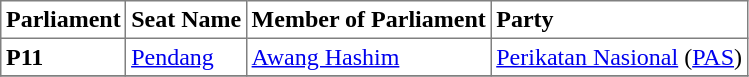<table class="toccolours sortable" cellpadding="3" border="1" style="border-collapse:collapse; text-align: left;">
<tr>
<th align="center">Parliament</th>
<th>Seat Name</th>
<th>Member of Parliament</th>
<th>Party</th>
</tr>
<tr>
<th align="left">P11</th>
<td><a href='#'>Pendang</a></td>
<td><a href='#'>Awang Hashim</a></td>
<td><a href='#'>Perikatan Nasional</a> (<a href='#'>PAS</a>)</td>
</tr>
<tr>
</tr>
</table>
